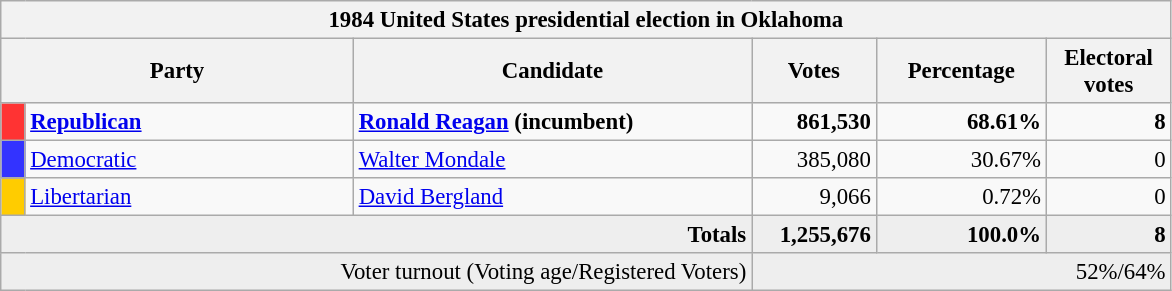<table class="wikitable" style="font-size: 95%;">
<tr>
<th colspan="6">1984 United States presidential election in Oklahoma</th>
</tr>
<tr>
<th colspan="2" style="width: 15em">Party</th>
<th style="width: 17em">Candidate</th>
<th style="width: 5em">Votes</th>
<th style="width: 7em">Percentage</th>
<th style="width: 5em">Electoral votes</th>
</tr>
<tr>
<th style="background:#f33; width:3px;"></th>
<td style="width: 130px"><strong><a href='#'>Republican</a></strong></td>
<td><strong><a href='#'>Ronald Reagan</a> (incumbent)</strong></td>
<td style="text-align:right;"><strong>861,530</strong></td>
<td style="text-align:right;"><strong>68.61%</strong></td>
<td style="text-align:right;"><strong>8</strong></td>
</tr>
<tr>
<th style="background:#33f; width:3px;"></th>
<td style="width: 130px"><a href='#'>Democratic</a></td>
<td><a href='#'>Walter Mondale</a></td>
<td style="text-align:right;">385,080</td>
<td style="text-align:right;">30.67%</td>
<td style="text-align:right;">0</td>
</tr>
<tr>
<th style="background:#FFCC00; width:3px;"></th>
<td style="width: 130px"><a href='#'>Libertarian</a></td>
<td><a href='#'>David Bergland</a></td>
<td style="text-align:right;">9,066</td>
<td style="text-align:right;">0.72%</td>
<td style="text-align:right;">0</td>
</tr>
<tr style="background:#eee; text-align:right;">
<td colspan="3"><strong>Totals</strong></td>
<td><strong>1,255,676</strong></td>
<td><strong>100.0%</strong></td>
<td><strong>8</strong></td>
</tr>
<tr bgcolor="#EEEEEE">
<td colspan="3" align="right">Voter turnout (Voting age/Registered Voters)</td>
<td colspan="3" align="right">52%/64%</td>
</tr>
</table>
